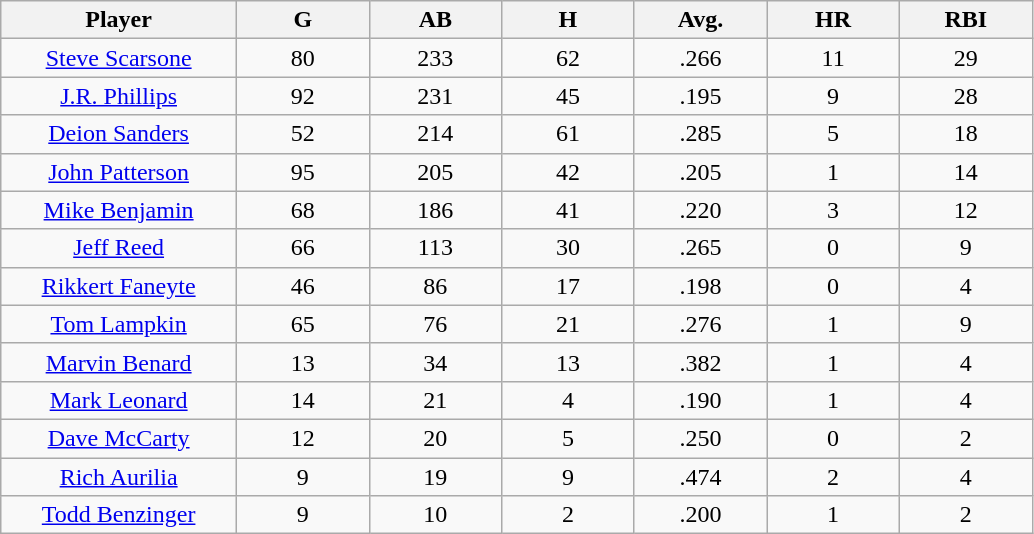<table class="wikitable sortable">
<tr>
<th bgcolor="#DDDDFF" width="16%">Player</th>
<th bgcolor="#DDDDFF" width="9%">G</th>
<th bgcolor="#DDDDFF" width="9%">AB</th>
<th bgcolor="#DDDDFF" width="9%">H</th>
<th bgcolor="#DDDDFF" width="9%">Avg.</th>
<th bgcolor="#DDDDFF" width="9%">HR</th>
<th bgcolor="#DDDDFF" width="9%">RBI</th>
</tr>
<tr align=center>
<td><a href='#'>Steve Scarsone</a></td>
<td>80</td>
<td>233</td>
<td>62</td>
<td>.266</td>
<td>11</td>
<td>29</td>
</tr>
<tr align=center>
<td><a href='#'>J.R. Phillips</a></td>
<td>92</td>
<td>231</td>
<td>45</td>
<td>.195</td>
<td>9</td>
<td>28</td>
</tr>
<tr align=center>
<td><a href='#'>Deion Sanders</a></td>
<td>52</td>
<td>214</td>
<td>61</td>
<td>.285</td>
<td>5</td>
<td>18</td>
</tr>
<tr align=center>
<td><a href='#'>John Patterson</a></td>
<td>95</td>
<td>205</td>
<td>42</td>
<td>.205</td>
<td>1</td>
<td>14</td>
</tr>
<tr align=center>
<td><a href='#'>Mike Benjamin</a></td>
<td>68</td>
<td>186</td>
<td>41</td>
<td>.220</td>
<td>3</td>
<td>12</td>
</tr>
<tr align=center>
<td><a href='#'>Jeff Reed</a></td>
<td>66</td>
<td>113</td>
<td>30</td>
<td>.265</td>
<td>0</td>
<td>9</td>
</tr>
<tr align=center>
<td><a href='#'>Rikkert Faneyte</a></td>
<td>46</td>
<td>86</td>
<td>17</td>
<td>.198</td>
<td>0</td>
<td>4</td>
</tr>
<tr align=center>
<td><a href='#'>Tom Lampkin</a></td>
<td>65</td>
<td>76</td>
<td>21</td>
<td>.276</td>
<td>1</td>
<td>9</td>
</tr>
<tr align=center>
<td><a href='#'>Marvin Benard</a></td>
<td>13</td>
<td>34</td>
<td>13</td>
<td>.382</td>
<td>1</td>
<td>4</td>
</tr>
<tr align=center>
<td><a href='#'>Mark Leonard</a></td>
<td>14</td>
<td>21</td>
<td>4</td>
<td>.190</td>
<td>1</td>
<td>4</td>
</tr>
<tr align=center>
<td><a href='#'>Dave McCarty</a></td>
<td>12</td>
<td>20</td>
<td>5</td>
<td>.250</td>
<td>0</td>
<td>2</td>
</tr>
<tr align=center>
<td><a href='#'>Rich Aurilia</a></td>
<td>9</td>
<td>19</td>
<td>9</td>
<td>.474</td>
<td>2</td>
<td>4</td>
</tr>
<tr align=center>
<td><a href='#'>Todd Benzinger</a></td>
<td>9</td>
<td>10</td>
<td>2</td>
<td>.200</td>
<td>1</td>
<td>2</td>
</tr>
</table>
